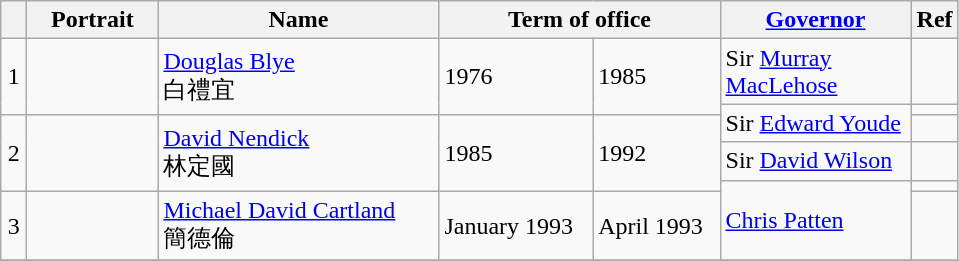<table class="wikitable"  style="text-align:left">
<tr>
<th width=10px></th>
<th width=80px>Portrait</th>
<th width=180px>Name</th>
<th width=180px colspan=2>Term of office</th>
<th width=120px><a href='#'>Governor</a></th>
<th>Ref</th>
</tr>
<tr>
<td rowspan="2" align="center">1</td>
<td rowspan="2"></td>
<td rowspan="2"><a href='#'>Douglas Blye</a><br>白禮宜</td>
<td rowspan="2">1976</td>
<td rowspan="2">1985</td>
<td>Sir <a href='#'>Murray MacLehose</a><br></td>
<td></td>
</tr>
<tr>
<td rowspan="2">Sir <a href='#'>Edward Youde</a><br></td>
<td></td>
</tr>
<tr>
<td rowspan="3" align="center">2</td>
<td rowspan="3"></td>
<td rowspan="3"><a href='#'>David Nendick</a><br>林定國</td>
<td rowspan="3">1985</td>
<td rowspan="3">1992</td>
<td></td>
</tr>
<tr>
<td>Sir <a href='#'>David Wilson</a><br></td>
<td></td>
</tr>
<tr>
<td rowspan="2"><a href='#'>Chris Patten</a><br></td>
<td></td>
</tr>
<tr>
<td align="center">3</td>
<td></td>
<td><a href='#'>Michael David Cartland</a><br>簡德倫</td>
<td>January 1993</td>
<td>April 1993</td>
<td></td>
</tr>
<tr>
</tr>
</table>
